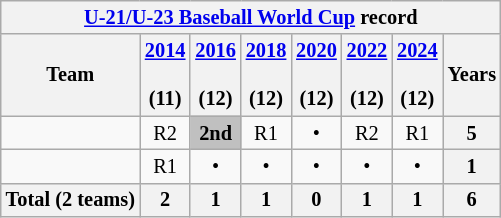<table class="wikitable" style="text-align:center; font-size:85%;">
<tr>
<th colspan=26><a href='#'>U-21/U-23 Baseball World Cup</a> record</th>
</tr>
<tr>
<th>Team</th>
<th><a href='#'>2014</a><br><br>(11)</th>
<th><a href='#'>2016</a><br><br>(12)</th>
<th><a href='#'>2018</a><br><br>(12)</th>
<th><a href='#'>2020</a><br><br>(12)</th>
<th><a href='#'>2022</a><br><br>(12)</th>
<th><a href='#'>2024</a><br><br>(12)</th>
<th>Years</th>
</tr>
<tr>
<td align=left></td>
<td>R2<br></td>
<td style="background:Silver;"><strong>2nd</strong></td>
<td>R1<br></td>
<td>•</td>
<td>R2<br></td>
<td>R1<br></td>
<th>5</th>
</tr>
<tr>
<td align=left></td>
<td>R1<br></td>
<td>•</td>
<td>•</td>
<td>•</td>
<td>•</td>
<td>•</td>
<th>1</th>
</tr>
<tr>
<th>Total (2 teams)</th>
<th>2</th>
<th>1</th>
<th>1</th>
<th>0</th>
<th>1</th>
<th>1</th>
<th>6</th>
</tr>
</table>
